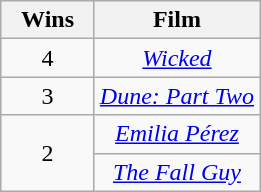<table class="wikitable" rowspan="2" style="text-align:center" background: #f6e39c;>
<tr>
<th scope="col" style="width:55px;">Wins</th>
<th scope="col" style="text-align:center;">Film</th>
</tr>
<tr>
<td rowspan="1" style="text-align:center">4</td>
<td><em><a href='#'>Wicked</a></em></td>
</tr>
<tr>
<td rowspan="1" style="text-align:center">3</td>
<td><em><a href='#'>Dune: Part Two</a></em></td>
</tr>
<tr>
<td rowspan="2" style="text-align:center">2</td>
<td><em><a href='#'>Emilia Pérez</a></em></td>
</tr>
<tr>
<td><em><a href='#'>The Fall Guy</a></em></td>
</tr>
</table>
